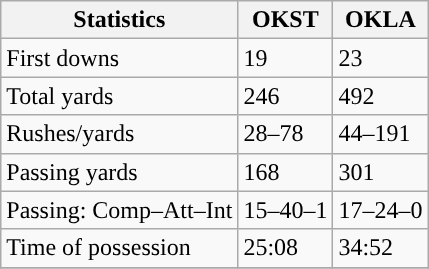<table class="wikitable" style="float: left;">
<tr>
<th>Statistics</th>
<th>OKST</th>
<th>OKLA</th>
</tr>
<tr>
<td>First downs</td>
<td>19</td>
<td>23</td>
</tr>
<tr>
<td>Total yards</td>
<td>246</td>
<td>492</td>
</tr>
<tr>
<td>Rushes/yards</td>
<td>28–78</td>
<td>44–191</td>
</tr>
<tr>
<td>Passing yards</td>
<td>168</td>
<td>301</td>
</tr>
<tr>
<td>Passing: Comp–Att–Int</td>
<td>15–40–1</td>
<td>17–24–0</td>
</tr>
<tr>
<td>Time of possession</td>
<td>25:08</td>
<td>34:52</td>
</tr>
<tr>
</tr>
</table>
